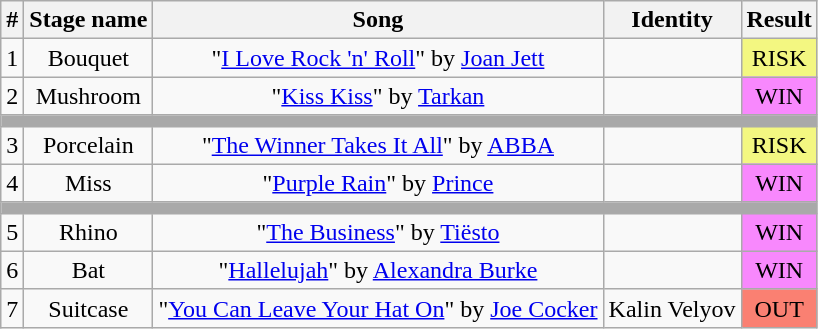<table class="wikitable plainrowheaders" style="text-align: center;">
<tr>
<th>#</th>
<th>Stage name</th>
<th>Song</th>
<th>Identity</th>
<th>Result</th>
</tr>
<tr>
<td>1</td>
<td>Bouquet</td>
<td>"<a href='#'>I Love Rock 'n' Roll</a>" by <a href='#'>Joan Jett</a></td>
<td></td>
<td bgcolor="#F3F781">RISK</td>
</tr>
<tr>
<td>2</td>
<td>Mushroom</td>
<td>"<a href='#'>Kiss Kiss</a>" by <a href='#'>Tarkan</a></td>
<td></td>
<td bgcolor="#F888FD">WIN</td>
</tr>
<tr>
<td colspan="5" style="background:darkgray"></td>
</tr>
<tr>
<td>3</td>
<td>Porcelain</td>
<td>"<a href='#'>The Winner Takes It All</a>" by <a href='#'>ABBA</a></td>
<td></td>
<td bgcolor="#F3F781">RISK</td>
</tr>
<tr>
<td>4</td>
<td>Miss</td>
<td>"<a href='#'>Purple Rain</a>" by <a href='#'>Prince</a></td>
<td></td>
<td bgcolor="#F888FD">WIN</td>
</tr>
<tr>
<td colspan="5" style="background:darkgray"></td>
</tr>
<tr>
<td>5</td>
<td>Rhino</td>
<td>"<a href='#'>The Business</a>" by <a href='#'>Tiësto</a></td>
<td></td>
<td bgcolor="#F888FD">WIN</td>
</tr>
<tr>
<td>6</td>
<td>Bat</td>
<td>"<a href='#'>Hallelujah</a>" by <a href='#'>Alexandra Burke</a></td>
<td></td>
<td bgcolor="#F888FD">WIN</td>
</tr>
<tr>
<td>7</td>
<td>Suitcase</td>
<td>"<a href='#'>You Can Leave Your Hat On</a>" by <a href='#'>Joe Cocker</a></td>
<td>Kalin Velyov</td>
<td bgcolor=salmon>OUT</td>
</tr>
</table>
